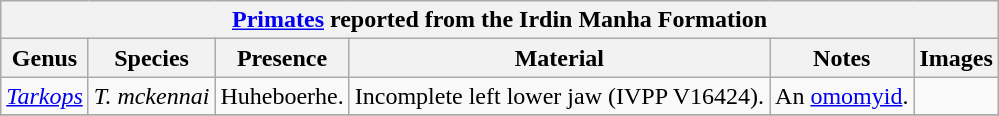<table class="wikitable" align="center">
<tr>
<th colspan="6" align="center"><strong><a href='#'>Primates</a> reported from the Irdin Manha Formation</strong></th>
</tr>
<tr>
<th>Genus</th>
<th>Species</th>
<th>Presence</th>
<th><strong>Material</strong></th>
<th>Notes</th>
<th>Images</th>
</tr>
<tr>
<td><em><a href='#'>Tarkops</a></em></td>
<td><em>T. mckennai</em></td>
<td>Huheboerhe.</td>
<td>Incomplete left lower jaw (IVPP V16424).</td>
<td>An <a href='#'>omomyid</a>.</td>
<td></td>
</tr>
<tr>
</tr>
</table>
